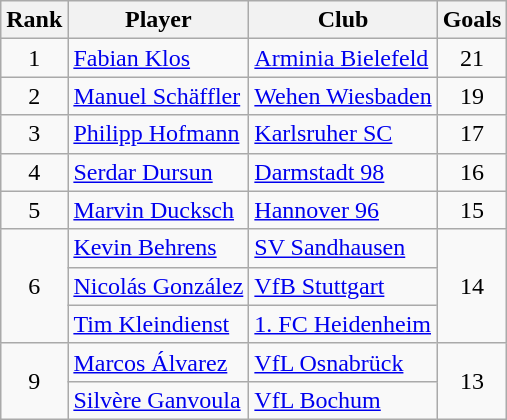<table class="wikitable" style="text-align:center">
<tr>
<th>Rank</th>
<th>Player</th>
<th>Club</th>
<th>Goals</th>
</tr>
<tr>
<td>1</td>
<td align="left"> <a href='#'>Fabian Klos</a></td>
<td align="left"><a href='#'>Arminia Bielefeld</a></td>
<td>21</td>
</tr>
<tr>
<td>2</td>
<td align="left"> <a href='#'>Manuel Schäffler</a></td>
<td align="left"><a href='#'>Wehen Wiesbaden</a></td>
<td>19</td>
</tr>
<tr>
<td>3</td>
<td align="left"> <a href='#'>Philipp Hofmann</a></td>
<td align="left"><a href='#'>Karlsruher SC</a></td>
<td>17</td>
</tr>
<tr>
<td>4</td>
<td align="left"> <a href='#'>Serdar Dursun</a></td>
<td align="left"><a href='#'>Darmstadt 98</a></td>
<td>16</td>
</tr>
<tr>
<td>5</td>
<td align="left"> <a href='#'>Marvin Ducksch</a></td>
<td align="left"><a href='#'>Hannover 96</a></td>
<td>15</td>
</tr>
<tr>
<td rowspan=3>6</td>
<td align="left"> <a href='#'>Kevin Behrens</a></td>
<td align="left"><a href='#'>SV Sandhausen</a></td>
<td rowspan=3>14</td>
</tr>
<tr>
<td align="left"> <a href='#'>Nicolás González</a></td>
<td align="left"><a href='#'>VfB Stuttgart</a></td>
</tr>
<tr>
<td align="left"> <a href='#'>Tim Kleindienst</a></td>
<td align="left"><a href='#'>1. FC Heidenheim</a></td>
</tr>
<tr>
<td rowspan=2>9</td>
<td align="left"> <a href='#'>Marcos Álvarez</a></td>
<td align="left"><a href='#'>VfL Osnabrück</a></td>
<td rowspan=2>13</td>
</tr>
<tr>
<td align="left"> <a href='#'>Silvère Ganvoula</a></td>
<td align="left"><a href='#'>VfL Bochum</a></td>
</tr>
</table>
